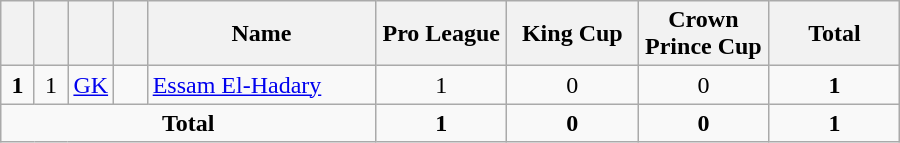<table class="wikitable" style="text-align:center">
<tr>
<th width=15></th>
<th width=15></th>
<th width=15></th>
<th width=15></th>
<th width=145>Name</th>
<th width=80>Pro League</th>
<th width=80>King Cup</th>
<th width=80>Crown Prince Cup</th>
<th width=80>Total</th>
</tr>
<tr>
<td><strong>1</strong></td>
<td>1</td>
<td><a href='#'>GK</a></td>
<td></td>
<td align=left><a href='#'>Essam El-Hadary</a></td>
<td>1</td>
<td>0</td>
<td>0</td>
<td><strong>1</strong></td>
</tr>
<tr>
<td colspan=5><strong>Total</strong></td>
<td><strong>1</strong></td>
<td><strong>0</strong></td>
<td><strong>0</strong></td>
<td><strong>1</strong></td>
</tr>
</table>
